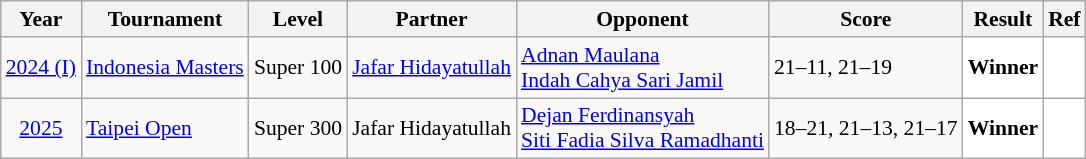<table class="sortable wikitable" style="font-size: 90%;">
<tr>
<th>Year</th>
<th>Tournament</th>
<th>Level</th>
<th>Partner</th>
<th>Opponent</th>
<th>Score</th>
<th>Result</th>
<th>Ref</th>
</tr>
<tr>
<td align="center"><a href='#'>2024 (I)</a></td>
<td align="left"><a href='#'>Indonesia Masters</a></td>
<td align="left">Super 100</td>
<td align="left"> <a href='#'>Jafar Hidayatullah</a></td>
<td align="left"> <a href='#'>Adnan Maulana</a><br> <a href='#'>Indah Cahya Sari Jamil</a></td>
<td align="left">21–11, 21–19</td>
<td style="text-align:left; background:white"> <strong>Winner</strong></td>
<td style="text-align:center; background:white"></td>
</tr>
<tr>
<td align="center"><a href='#'>2025</a></td>
<td align="left"><a href='#'>Taipei Open</a></td>
<td align="left">Super 300</td>
<td align="left"> Jafar Hidayatullah</td>
<td align="left"> <a href='#'>Dejan Ferdinansyah</a><br> <a href='#'>Siti Fadia Silva Ramadhanti</a></td>
<td align="left">18–21, 21–13, 21–17</td>
<td style="text-align:left; background:white"> <strong>Winner</strong></td>
<td style="text-align:center; background:white"></td>
</tr>
</table>
